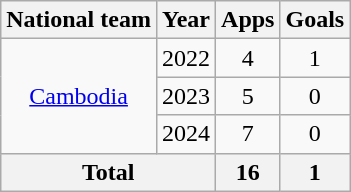<table class="wikitable" style="text-align:center">
<tr>
<th>National team</th>
<th>Year</th>
<th>Apps</th>
<th>Goals</th>
</tr>
<tr>
<td rowspan="3"><a href='#'>Cambodia</a></td>
<td>2022</td>
<td>4</td>
<td>1</td>
</tr>
<tr>
<td>2023</td>
<td>5</td>
<td>0</td>
</tr>
<tr>
<td>2024</td>
<td>7</td>
<td>0</td>
</tr>
<tr>
<th colspan="2">Total</th>
<th>16</th>
<th>1</th>
</tr>
</table>
